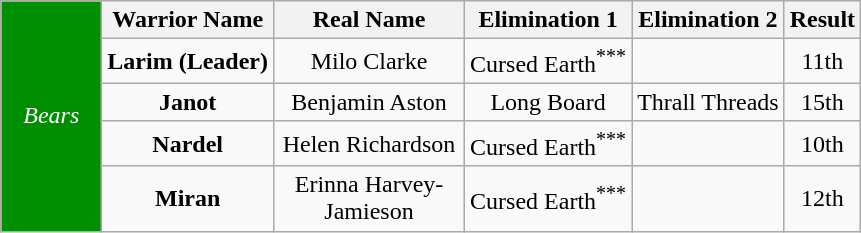<table class="wikitable">
<tr>
<td rowspan="5" bgcolor="#008F00" style="color:white" width="60" align="center"><em>Bears</em></td>
<th>Warrior Name</th>
<th>Real Name</th>
<th>Elimination 1</th>
<th>Elimination 2</th>
<th>Result</th>
</tr>
<tr>
<td align="center"><strong>Larim (Leader)</strong></td>
<td width="120px" align="center">Milo Clarke</td>
<td align="center">Cursed Earth<sup>***</sup></td>
<td></td>
<td align="center">11th</td>
</tr>
<tr>
<td align="center"><strong>Janot</strong></td>
<td align="center">Benjamin Aston</td>
<td align="center">Long Board</td>
<td align="center">Thrall Threads</td>
<td align="center">15th</td>
</tr>
<tr>
<td align="center"><strong>Nardel</strong></td>
<td align="center">Helen Richardson</td>
<td align="center">Cursed Earth<sup>***</sup></td>
<td></td>
<td align="center">10th</td>
</tr>
<tr>
<td align="center"><strong>Miran</strong></td>
<td align="center">Erinna Harvey-Jamieson</td>
<td align="center">Cursed Earth<sup>***</sup></td>
<td></td>
<td align="center">12th</td>
</tr>
</table>
